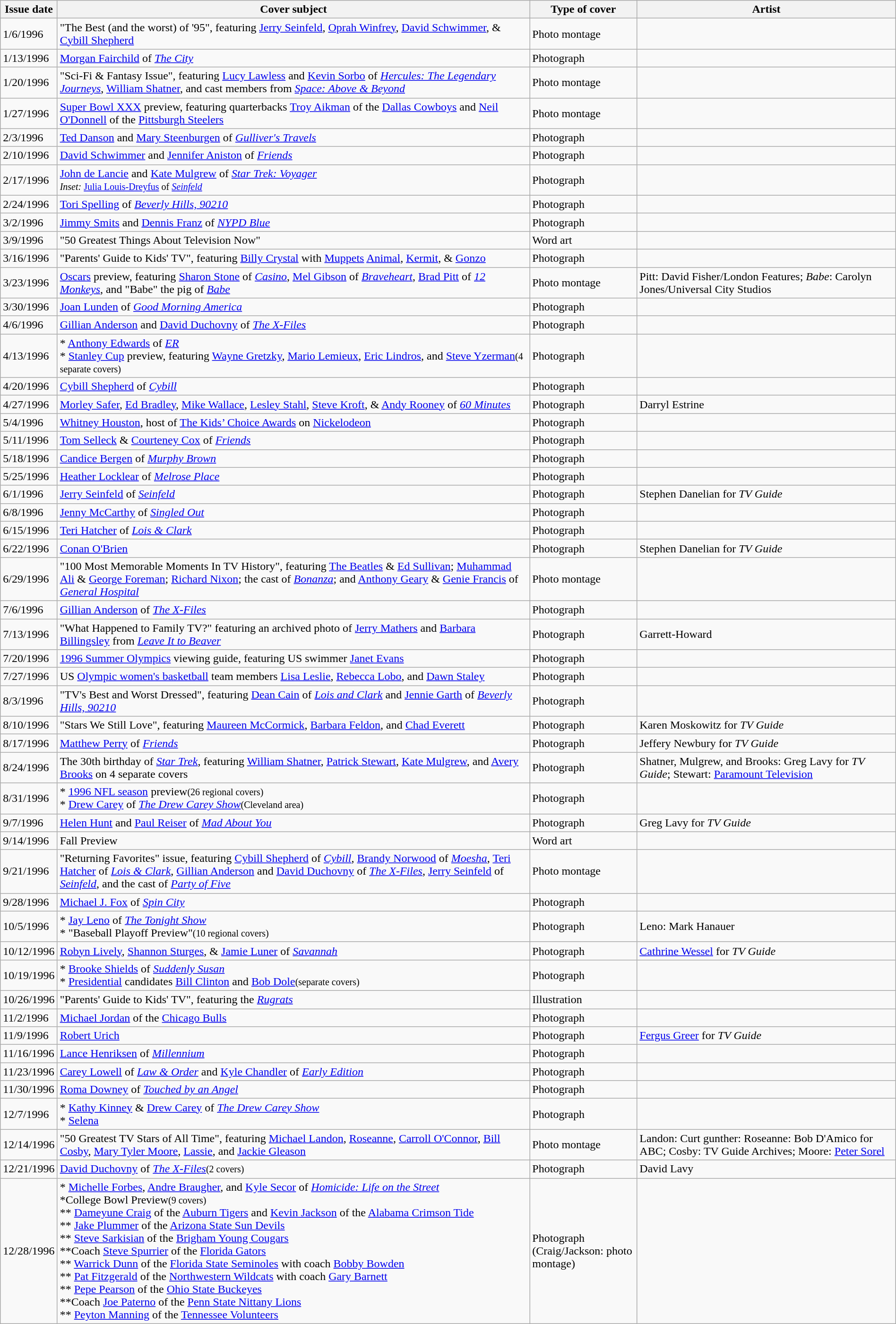<table class="wikitable sortable" width=100% style="font-size:100%;">
<tr>
<th width=6%>Issue date</th>
<th width=53%>Cover subject</th>
<th width=12%>Type of cover</th>
<th width=29%>Artist</th>
</tr>
<tr>
<td>1/6/1996</td>
<td>"The Best (and the worst) of '95", featuring <a href='#'>Jerry Seinfeld</a>, <a href='#'>Oprah Winfrey</a>, <a href='#'>David Schwimmer</a>, & <a href='#'>Cybill Shepherd</a></td>
<td>Photo montage</td>
<td></td>
</tr>
<tr>
<td>1/13/1996</td>
<td><a href='#'>Morgan Fairchild</a> of <em><a href='#'>The City</a></em></td>
<td>Photograph</td>
<td></td>
</tr>
<tr>
<td>1/20/1996</td>
<td>"Sci-Fi & Fantasy Issue", featuring <a href='#'>Lucy Lawless</a> and <a href='#'>Kevin Sorbo</a> of <em><a href='#'>Hercules: The Legendary Journeys</a></em>, <a href='#'>William Shatner</a>, and cast members from <em><a href='#'>Space: Above & Beyond</a></em></td>
<td>Photo montage</td>
<td></td>
</tr>
<tr>
<td>1/27/1996</td>
<td><a href='#'>Super Bowl XXX</a> preview, featuring quarterbacks <a href='#'>Troy Aikman</a> of the <a href='#'>Dallas Cowboys</a> and <a href='#'>Neil O'Donnell</a> of the <a href='#'>Pittsburgh Steelers</a></td>
<td>Photo montage</td>
<td></td>
</tr>
<tr>
<td>2/3/1996</td>
<td><a href='#'>Ted Danson</a> and <a href='#'>Mary Steenburgen</a> of <em><a href='#'>Gulliver's Travels</a></em></td>
<td>Photograph</td>
<td></td>
</tr>
<tr>
<td>2/10/1996</td>
<td><a href='#'>David Schwimmer</a> and <a href='#'>Jennifer Aniston</a> of <em><a href='#'>Friends</a></em></td>
<td>Photograph</td>
<td></td>
</tr>
<tr>
<td>2/17/1996</td>
<td><a href='#'>John de Lancie</a> and <a href='#'>Kate Mulgrew</a> of <em><a href='#'>Star Trek: Voyager</a></em><br><small><em>Inset:</em> <a href='#'>Julia Louis-Dreyfus</a> of <em><a href='#'>Seinfeld</a></em></small></td>
<td>Photograph</td>
<td></td>
</tr>
<tr>
<td>2/24/1996</td>
<td><a href='#'>Tori Spelling</a> of <em><a href='#'>Beverly Hills, 90210</a></em></td>
<td>Photograph</td>
<td></td>
</tr>
<tr>
<td>3/2/1996</td>
<td><a href='#'>Jimmy Smits</a> and <a href='#'>Dennis Franz</a> of <em><a href='#'>NYPD Blue</a></em></td>
<td>Photograph</td>
<td></td>
</tr>
<tr>
<td>3/9/1996</td>
<td>"50 Greatest Things About Television Now"</td>
<td>Word art</td>
<td></td>
</tr>
<tr>
<td>3/16/1996</td>
<td>"Parents' Guide to Kids' TV", featuring <a href='#'>Billy Crystal</a> with <a href='#'>Muppets</a> <a href='#'>Animal</a>, <a href='#'>Kermit</a>, & <a href='#'>Gonzo</a></td>
<td>Photograph</td>
<td></td>
</tr>
<tr>
<td>3/23/1996</td>
<td><a href='#'>Oscars</a> preview, featuring <a href='#'>Sharon Stone</a> of <em><a href='#'>Casino</a></em>, <a href='#'>Mel Gibson</a> of <em><a href='#'>Braveheart</a></em>, <a href='#'>Brad Pitt</a> of <em><a href='#'>12 Monkeys</a></em>, and "Babe" the pig of <em><a href='#'>Babe</a></em></td>
<td>Photo montage</td>
<td>Pitt: David Fisher/London Features; <em>Babe</em>: Carolyn Jones/Universal City Studios</td>
</tr>
<tr>
<td>3/30/1996</td>
<td><a href='#'>Joan Lunden</a> of <em><a href='#'>Good Morning America</a></em></td>
<td>Photograph</td>
<td></td>
</tr>
<tr>
<td>4/6/1996</td>
<td><a href='#'>Gillian Anderson</a> and <a href='#'>David Duchovny</a> of <em><a href='#'>The X-Files</a></em></td>
<td>Photograph</td>
<td></td>
</tr>
<tr>
<td>4/13/1996</td>
<td>* <a href='#'>Anthony Edwards</a> of <em><a href='#'>ER</a></em><br>* <a href='#'>Stanley Cup</a> preview, featuring <a href='#'>Wayne Gretzky</a>, <a href='#'>Mario Lemieux</a>, <a href='#'>Eric Lindros</a>, and <a href='#'>Steve Yzerman</a><small>(4 separate covers)</small></td>
<td>Photograph</td>
<td></td>
</tr>
<tr>
<td>4/20/1996</td>
<td><a href='#'>Cybill Shepherd</a> of <em><a href='#'>Cybill</a></em></td>
<td>Photograph</td>
<td></td>
</tr>
<tr>
<td>4/27/1996</td>
<td><a href='#'>Morley Safer</a>, <a href='#'>Ed Bradley</a>, <a href='#'>Mike Wallace</a>, <a href='#'>Lesley Stahl</a>, <a href='#'>Steve Kroft</a>, & <a href='#'>Andy Rooney</a> of <em><a href='#'>60 Minutes</a></em></td>
<td>Photograph</td>
<td>Darryl Estrine</td>
</tr>
<tr>
<td>5/4/1996</td>
<td><a href='#'>Whitney Houston</a>, host of <a href='#'>The Kids’ Choice Awards</a> on <a href='#'>Nickelodeon</a></td>
<td>Photograph</td>
<td></td>
</tr>
<tr>
<td>5/11/1996</td>
<td><a href='#'>Tom Selleck</a> & <a href='#'>Courteney Cox</a> of <em><a href='#'>Friends</a></em></td>
<td>Photograph</td>
<td></td>
</tr>
<tr>
<td>5/18/1996</td>
<td><a href='#'>Candice Bergen</a> of <em><a href='#'>Murphy Brown</a></em></td>
<td>Photograph</td>
<td></td>
</tr>
<tr>
<td>5/25/1996</td>
<td><a href='#'>Heather Locklear</a> of <em><a href='#'>Melrose Place</a></em></td>
<td>Photograph</td>
<td></td>
</tr>
<tr>
<td>6/1/1996</td>
<td><a href='#'>Jerry Seinfeld</a> of <em><a href='#'>Seinfeld</a></em></td>
<td>Photograph</td>
<td>Stephen Danelian for <em>TV Guide</em></td>
</tr>
<tr>
<td>6/8/1996</td>
<td><a href='#'>Jenny McCarthy</a> of <em><a href='#'>Singled Out</a></em></td>
<td>Photograph</td>
<td></td>
</tr>
<tr>
<td>6/15/1996</td>
<td><a href='#'>Teri Hatcher</a> of <em><a href='#'>Lois & Clark</a></em></td>
<td>Photograph</td>
<td></td>
</tr>
<tr>
<td>6/22/1996</td>
<td><a href='#'>Conan O'Brien</a></td>
<td>Photograph</td>
<td>Stephen Danelian for <em>TV Guide</em></td>
</tr>
<tr>
<td>6/29/1996</td>
<td>"100 Most Memorable Moments In TV History", featuring <a href='#'>The Beatles</a> & <a href='#'>Ed Sullivan</a>; <a href='#'>Muhammad Ali</a> & <a href='#'>George Foreman</a>; <a href='#'>Richard Nixon</a>; the cast of <em><a href='#'>Bonanza</a></em>; and <a href='#'>Anthony Geary</a> & <a href='#'>Genie Francis</a> of <em><a href='#'>General Hospital</a></em></td>
<td>Photo montage</td>
<td></td>
</tr>
<tr>
<td>7/6/1996</td>
<td><a href='#'>Gillian Anderson</a> of <em><a href='#'>The X-Files</a></em></td>
<td>Photograph</td>
<td></td>
</tr>
<tr>
<td>7/13/1996</td>
<td>"What Happened to Family TV?" featuring an archived photo of <a href='#'>Jerry Mathers</a> and <a href='#'>Barbara Billingsley</a> from <em><a href='#'>Leave It to Beaver</a></em></td>
<td>Photograph</td>
<td>Garrett-Howard</td>
</tr>
<tr>
<td>7/20/1996</td>
<td><a href='#'>1996 Summer Olympics</a> viewing guide, featuring US swimmer <a href='#'>Janet Evans</a></td>
<td>Photograph</td>
<td></td>
</tr>
<tr>
<td>7/27/1996</td>
<td>US <a href='#'>Olympic women's basketball</a> team members <a href='#'>Lisa Leslie</a>, <a href='#'>Rebecca Lobo</a>, and <a href='#'>Dawn Staley</a></td>
<td>Photograph</td>
<td></td>
</tr>
<tr>
<td>8/3/1996</td>
<td>"TV's Best and Worst Dressed", featuring <a href='#'>Dean Cain</a> of <em><a href='#'>Lois and Clark</a></em> and <a href='#'>Jennie Garth</a> of <em><a href='#'>Beverly Hills, 90210</a></em></td>
<td>Photograph</td>
<td></td>
</tr>
<tr>
<td>8/10/1996</td>
<td>"Stars We Still Love", featuring <a href='#'>Maureen McCormick</a>, <a href='#'>Barbara Feldon</a>, and <a href='#'>Chad Everett</a></td>
<td>Photograph</td>
<td>Karen Moskowitz for <em>TV Guide</em></td>
</tr>
<tr>
<td>8/17/1996</td>
<td><a href='#'>Matthew Perry</a> of <em><a href='#'>Friends</a></em></td>
<td>Photograph</td>
<td>Jeffery Newbury for <em>TV Guide</em></td>
</tr>
<tr>
<td>8/24/1996</td>
<td>The 30th birthday of <em><a href='#'>Star Trek</a></em>, featuring <a href='#'>William Shatner</a>, <a href='#'>Patrick Stewart</a>, <a href='#'>Kate Mulgrew</a>, and <a href='#'>Avery Brooks</a> on 4 separate covers</td>
<td>Photograph</td>
<td>Shatner, Mulgrew, and Brooks: Greg Lavy for <em>TV Guide</em>; Stewart: <a href='#'>Paramount Television</a></td>
</tr>
<tr>
<td>8/31/1996</td>
<td>* <a href='#'>1996 NFL season</a> preview<small>(26 regional covers)</small><br>* <a href='#'>Drew Carey</a> of <em><a href='#'>The Drew Carey Show</a></em><small>(Cleveland area)</small></td>
<td>Photograph</td>
<td></td>
</tr>
<tr>
<td>9/7/1996</td>
<td><a href='#'>Helen Hunt</a> and <a href='#'>Paul Reiser</a> of <em><a href='#'>Mad About You</a></em></td>
<td>Photograph</td>
<td>Greg Lavy for <em>TV Guide</em></td>
</tr>
<tr>
<td>9/14/1996</td>
<td>Fall Preview</td>
<td>Word art</td>
<td></td>
</tr>
<tr>
<td>9/21/1996</td>
<td>"Returning Favorites" issue, featuring <a href='#'>Cybill Shepherd</a> of <em><a href='#'>Cybill</a></em>, <a href='#'>Brandy Norwood</a> of <em><a href='#'>Moesha</a></em>, <a href='#'>Teri Hatcher</a> of <em><a href='#'>Lois & Clark</a></em>, <a href='#'>Gillian Anderson</a> and <a href='#'>David Duchovny</a> of <em><a href='#'>The X-Files</a></em>, <a href='#'>Jerry Seinfeld</a> of <em><a href='#'>Seinfeld</a></em>, and the cast of <em><a href='#'>Party of Five</a></em></td>
<td>Photo montage</td>
<td></td>
</tr>
<tr>
<td>9/28/1996</td>
<td><a href='#'>Michael J. Fox</a> of <em><a href='#'>Spin City</a></em></td>
<td>Photograph</td>
<td></td>
</tr>
<tr>
<td>10/5/1996</td>
<td>* <a href='#'>Jay Leno</a> of <em><a href='#'>The Tonight Show</a></em><br>* "Baseball Playoff Preview"<small>(10 regional covers)</small></td>
<td>Photograph</td>
<td>Leno: Mark Hanauer</td>
</tr>
<tr>
<td>10/12/1996</td>
<td><a href='#'>Robyn Lively</a>, <a href='#'>Shannon Sturges</a>, & <a href='#'>Jamie Luner</a> of <em><a href='#'>Savannah</a></em></td>
<td>Photograph</td>
<td><a href='#'>Cathrine Wessel</a> for <em>TV Guide</em></td>
</tr>
<tr>
<td>10/19/1996</td>
<td>* <a href='#'>Brooke Shields</a> of <em><a href='#'>Suddenly Susan</a></em><br>* <a href='#'>Presidential</a> candidates <a href='#'>Bill Clinton</a> and <a href='#'>Bob Dole</a><small>(separate covers)</small></td>
<td>Photograph</td>
<td></td>
</tr>
<tr>
<td>10/26/1996</td>
<td>"Parents' Guide to Kids' TV", featuring the <em><a href='#'>Rugrats</a></em></td>
<td>Illustration</td>
<td></td>
</tr>
<tr>
<td>11/2/1996</td>
<td><a href='#'>Michael Jordan</a> of the <a href='#'>Chicago Bulls</a></td>
<td>Photograph</td>
<td></td>
</tr>
<tr>
<td>11/9/1996</td>
<td><a href='#'>Robert Urich</a></td>
<td>Photograph</td>
<td><a href='#'>Fergus Greer</a> for <em>TV Guide</em></td>
</tr>
<tr>
<td>11/16/1996</td>
<td><a href='#'>Lance Henriksen</a> of <em><a href='#'>Millennium</a></em></td>
<td>Photograph</td>
<td></td>
</tr>
<tr>
<td>11/23/1996</td>
<td><a href='#'>Carey Lowell</a> of <em><a href='#'>Law & Order</a></em> and <a href='#'>Kyle Chandler</a> of <em><a href='#'>Early Edition</a></em></td>
<td>Photograph</td>
<td></td>
</tr>
<tr>
<td>11/30/1996</td>
<td><a href='#'>Roma Downey</a> of <em><a href='#'>Touched by an Angel</a></em></td>
<td>Photograph</td>
<td></td>
</tr>
<tr>
<td>12/7/1996</td>
<td>* <a href='#'>Kathy Kinney</a> & <a href='#'>Drew Carey</a> of <em><a href='#'>The Drew Carey Show</a></em><br>* <a href='#'>Selena</a></td>
<td>Photograph</td>
<td></td>
</tr>
<tr>
<td>12/14/1996</td>
<td>"50 Greatest TV Stars of All Time", featuring <a href='#'>Michael Landon</a>, <a href='#'>Roseanne</a>, <a href='#'>Carroll O'Connor</a>, <a href='#'>Bill Cosby</a>, <a href='#'>Mary Tyler Moore</a>, <a href='#'>Lassie</a>, and <a href='#'>Jackie Gleason</a></td>
<td>Photo montage</td>
<td>Landon: Curt gunther: Roseanne: Bob D'Amico for ABC; Cosby: TV Guide Archives; Moore: <a href='#'>Peter Sorel</a></td>
</tr>
<tr>
<td>12/21/1996</td>
<td><a href='#'>David Duchovny</a> of <em><a href='#'>The X-Files</a></em><small>(2 covers)</small></td>
<td>Photograph</td>
<td>David Lavy</td>
</tr>
<tr>
<td>12/28/1996</td>
<td>* <a href='#'>Michelle Forbes</a>, <a href='#'>Andre Braugher</a>, and <a href='#'>Kyle Secor</a> of <em><a href='#'>Homicide: Life on the Street</a></em><br>*College Bowl Preview<small>(9 covers)</small><br>** <a href='#'>Dameyune Craig</a> of the <a href='#'>Auburn Tigers</a> and <a href='#'>Kevin Jackson</a> of the <a href='#'>Alabama Crimson Tide</a><br>** <a href='#'>Jake Plummer</a> of the <a href='#'>Arizona State Sun Devils</a><br>** <a href='#'>Steve Sarkisian</a> of the <a href='#'>Brigham Young Cougars</a><br>**Coach <a href='#'>Steve Spurrier</a> of the <a href='#'>Florida Gators</a><br>** <a href='#'>Warrick Dunn</a> of the <a href='#'>Florida State Seminoles</a> with coach <a href='#'>Bobby Bowden</a><br>** <a href='#'>Pat Fitzgerald</a> of the <a href='#'>Northwestern Wildcats</a> with coach <a href='#'>Gary Barnett</a><br>** <a href='#'>Pepe Pearson</a> of the <a href='#'>Ohio State Buckeyes</a><br>**Coach <a href='#'>Joe Paterno</a> of the <a href='#'>Penn State Nittany Lions</a><br>** <a href='#'>Peyton Manning</a> of the <a href='#'>Tennessee Volunteers</a></td>
<td>Photograph<br>(Craig/Jackson: photo montage)</td>
<td></td>
</tr>
</table>
